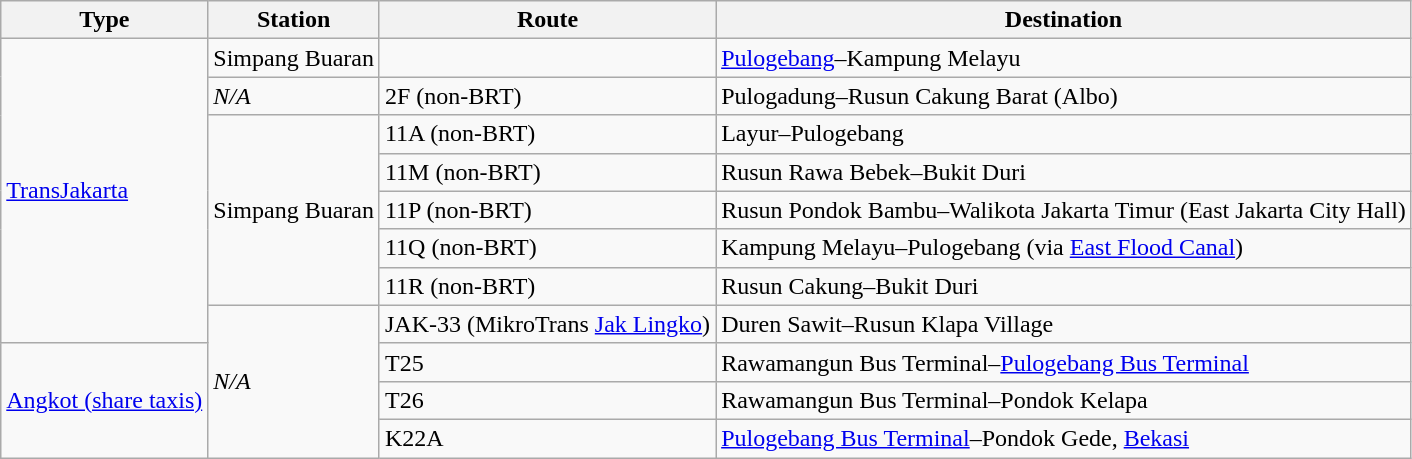<table class="wikitable">
<tr>
<th>Type</th>
<th>Station</th>
<th>Route</th>
<th>Destination</th>
</tr>
<tr>
<td rowspan="8"><a href='#'>TransJakarta</a></td>
<td>Simpang Buaran</td>
<td></td>
<td><a href='#'>Pulogebang</a>–Kampung Melayu</td>
</tr>
<tr>
<td><em>N/A</em></td>
<td>2F (non-BRT)</td>
<td>Pulogadung–Rusun Cakung Barat (Albo)</td>
</tr>
<tr>
<td rowspan="5">Simpang Buaran</td>
<td>11A (non-BRT)</td>
<td>Layur–Pulogebang</td>
</tr>
<tr>
<td>11M (non-BRT)</td>
<td>Rusun Rawa Bebek–Bukit Duri</td>
</tr>
<tr>
<td>11P (non-BRT)</td>
<td>Rusun Pondok Bambu–Walikota Jakarta Timur (East Jakarta City Hall)</td>
</tr>
<tr>
<td>11Q (non-BRT)</td>
<td>Kampung Melayu–Pulogebang (via <a href='#'>East Flood Canal</a>)</td>
</tr>
<tr>
<td>11R (non-BRT)</td>
<td>Rusun Cakung–Bukit Duri</td>
</tr>
<tr>
<td rowspan="4"><em>N/A</em></td>
<td>JAK-33 (MikroTrans <a href='#'>Jak Lingko</a>)</td>
<td>Duren Sawit–Rusun Klapa Village</td>
</tr>
<tr>
<td rowspan="3"><a href='#'>Angkot (share taxis)</a></td>
<td>T25</td>
<td>Rawamangun Bus Terminal–<a href='#'>Pulogebang Bus Terminal</a></td>
</tr>
<tr>
<td>T26</td>
<td>Rawamangun Bus Terminal–Pondok Kelapa</td>
</tr>
<tr>
<td>K22A</td>
<td><a href='#'>Pulogebang Bus Terminal</a>–Pondok Gede, <a href='#'>Bekasi</a></td>
</tr>
</table>
